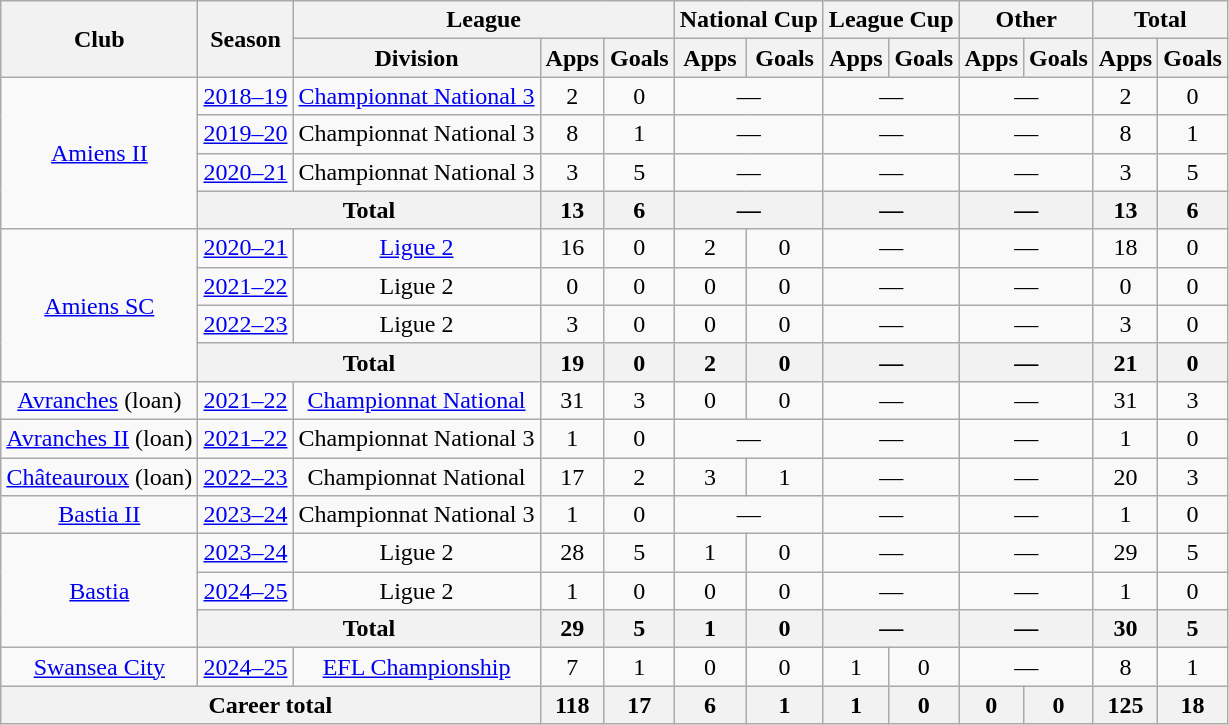<table class="wikitable" style="text-align: center;">
<tr>
<th rowspan="2">Club</th>
<th rowspan="2">Season</th>
<th colspan="3">League</th>
<th colspan="2">National Cup</th>
<th colspan="2">League Cup</th>
<th colspan="2">Other</th>
<th colspan="2">Total</th>
</tr>
<tr>
<th>Division</th>
<th>Apps</th>
<th>Goals</th>
<th>Apps</th>
<th>Goals</th>
<th>Apps</th>
<th>Goals</th>
<th>Apps</th>
<th>Goals</th>
<th>Apps</th>
<th>Goals</th>
</tr>
<tr>
<td rowspan=4><a href='#'>Amiens II</a></td>
<td><a href='#'>2018–19</a></td>
<td><a href='#'>Championnat National 3</a></td>
<td>2</td>
<td>0</td>
<td colspan=2>—</td>
<td colspan=2>—</td>
<td colspan=2>—</td>
<td>2</td>
<td>0</td>
</tr>
<tr>
<td><a href='#'>2019–20</a></td>
<td>Championnat National 3</td>
<td>8</td>
<td>1</td>
<td colspan=2>—</td>
<td colspan=2>—</td>
<td colspan=2>—</td>
<td>8</td>
<td>1</td>
</tr>
<tr>
<td><a href='#'>2020–21</a></td>
<td>Championnat National 3</td>
<td>3</td>
<td>5</td>
<td colspan=2>—</td>
<td colspan=2>—</td>
<td colspan=2>—</td>
<td>3</td>
<td>5</td>
</tr>
<tr>
<th colspan=2>Total</th>
<th>13</th>
<th>6</th>
<th colspan=2>—</th>
<th colspan=2>—</th>
<th colspan=2>—</th>
<th>13</th>
<th>6</th>
</tr>
<tr>
<td rowspan=4><a href='#'>Amiens SC</a></td>
<td><a href='#'>2020–21</a></td>
<td><a href='#'>Ligue 2</a></td>
<td>16</td>
<td>0</td>
<td>2</td>
<td>0</td>
<td colspan=2>—</td>
<td colspan=2>—</td>
<td>18</td>
<td>0</td>
</tr>
<tr>
<td><a href='#'>2021–22</a></td>
<td>Ligue 2</td>
<td>0</td>
<td>0</td>
<td>0</td>
<td>0</td>
<td colspan=2>—</td>
<td colspan=2>—</td>
<td>0</td>
<td>0</td>
</tr>
<tr>
<td><a href='#'>2022–23</a></td>
<td>Ligue 2</td>
<td>3</td>
<td>0</td>
<td>0</td>
<td>0</td>
<td colspan=2>—</td>
<td colspan=2>—</td>
<td>3</td>
<td>0</td>
</tr>
<tr>
<th colspan=2>Total</th>
<th>19</th>
<th>0</th>
<th>2</th>
<th>0</th>
<th colspan=2>—</th>
<th colspan=2>—</th>
<th>21</th>
<th>0</th>
</tr>
<tr>
<td><a href='#'>Avranches</a> (loan)</td>
<td><a href='#'>2021–22</a></td>
<td><a href='#'>Championnat National</a></td>
<td>31</td>
<td>3</td>
<td>0</td>
<td>0</td>
<td colspan=2>—</td>
<td colspan=2>—</td>
<td>31</td>
<td>3</td>
</tr>
<tr>
<td><a href='#'>Avranches II</a> (loan)</td>
<td><a href='#'>2021–22</a></td>
<td>Championnat National 3</td>
<td>1</td>
<td>0</td>
<td colspan=2>—</td>
<td colspan=2>—</td>
<td colspan=2>—</td>
<td>1</td>
<td>0</td>
</tr>
<tr>
<td><a href='#'>Châteauroux</a> (loan)</td>
<td><a href='#'>2022–23</a></td>
<td>Championnat National</td>
<td>17</td>
<td>2</td>
<td>3</td>
<td>1</td>
<td colspan=2>—</td>
<td colspan=2>—</td>
<td>20</td>
<td>3</td>
</tr>
<tr>
<td><a href='#'>Bastia II</a></td>
<td><a href='#'>2023–24</a></td>
<td>Championnat National 3</td>
<td>1</td>
<td>0</td>
<td colspan=2>—</td>
<td colspan=2>—</td>
<td colspan=2>—</td>
<td>1</td>
<td>0</td>
</tr>
<tr>
<td rowspan=3><a href='#'>Bastia</a></td>
<td><a href='#'>2023–24</a></td>
<td>Ligue 2</td>
<td>28</td>
<td>5</td>
<td>1</td>
<td>0</td>
<td colspan=2>—</td>
<td colspan=2>—</td>
<td>29</td>
<td>5</td>
</tr>
<tr>
<td><a href='#'>2024–25</a></td>
<td>Ligue 2</td>
<td>1</td>
<td>0</td>
<td>0</td>
<td>0</td>
<td colspan=2>—</td>
<td colspan=2>—</td>
<td>1</td>
<td>0</td>
</tr>
<tr>
<th colspan=2>Total</th>
<th>29</th>
<th>5</th>
<th>1</th>
<th>0</th>
<th colspan=2>—</th>
<th colspan=2>—</th>
<th>30</th>
<th>5</th>
</tr>
<tr>
<td><a href='#'>Swansea City</a></td>
<td><a href='#'>2024–25</a></td>
<td><a href='#'>EFL Championship</a></td>
<td>7</td>
<td>1</td>
<td>0</td>
<td>0</td>
<td>1</td>
<td>0</td>
<td colspan=2>—</td>
<td>8</td>
<td>1</td>
</tr>
<tr>
<th colspan="3">Career total</th>
<th>118</th>
<th>17</th>
<th>6</th>
<th>1</th>
<th>1</th>
<th>0</th>
<th>0</th>
<th>0</th>
<th>125</th>
<th>18</th>
</tr>
</table>
